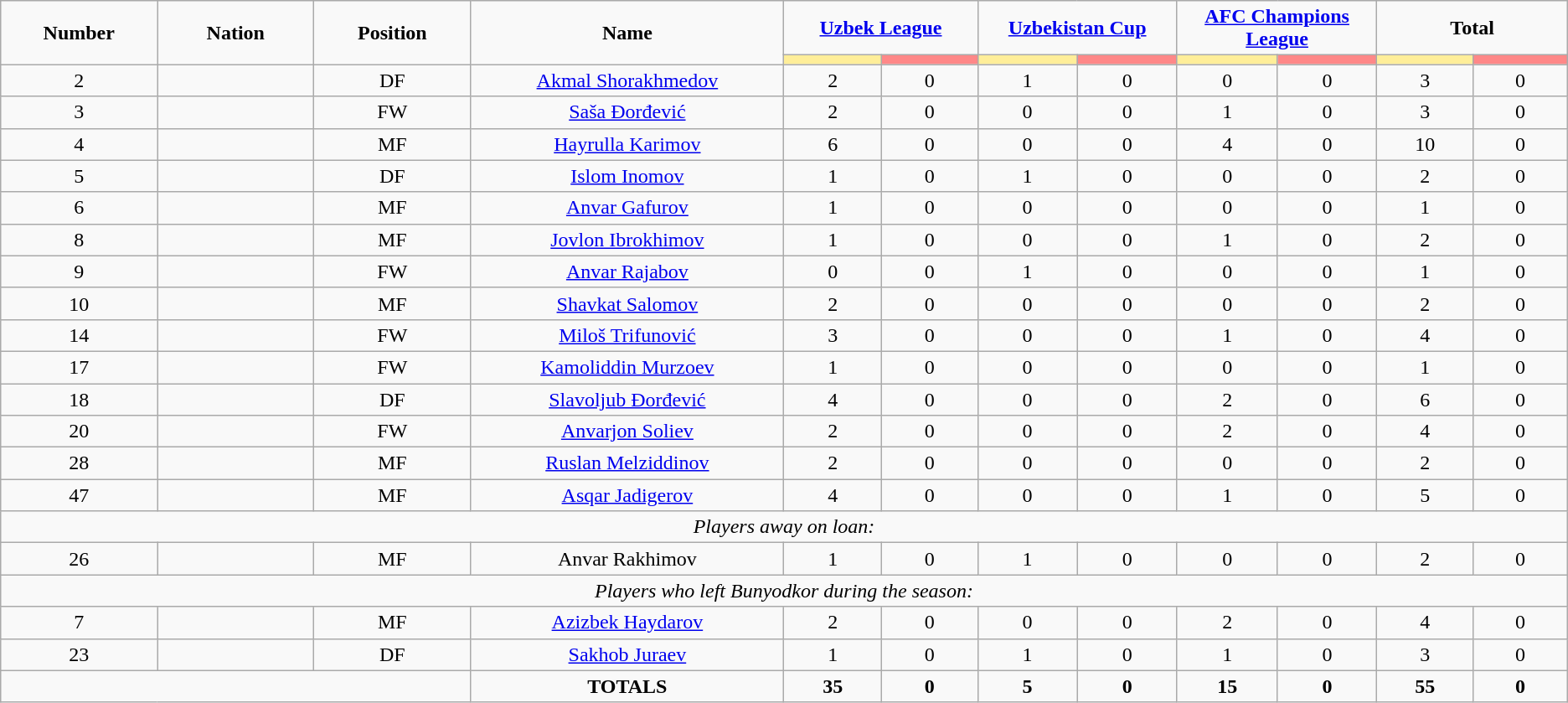<table class="wikitable" style="font-size: 100%; text-align: center;">
<tr>
<td rowspan="2" width="10%" align="center"><strong>Number</strong></td>
<td rowspan="2" width="10%" align="center"><strong>Nation</strong></td>
<td rowspan="2" width="10%" align="center"><strong>Position</strong></td>
<td rowspan="2" width="20%" align="center"><strong>Name</strong></td>
<td colspan="2" align="center"><strong><a href='#'>Uzbek League</a></strong></td>
<td colspan="2" align="center"><strong><a href='#'>Uzbekistan Cup</a></strong></td>
<td colspan="2" align="center"><strong><a href='#'>AFC Champions League</a></strong></td>
<td colspan="2" align="center"><strong>Total</strong></td>
</tr>
<tr>
<th width=80 style="background: #FFEE99"></th>
<th width=80 style="background: #FF8888"></th>
<th width=80 style="background: #FFEE99"></th>
<th width=80 style="background: #FF8888"></th>
<th width=80 style="background: #FFEE99"></th>
<th width=80 style="background: #FF8888"></th>
<th width=80 style="background: #FFEE99"></th>
<th width=80 style="background: #FF8888"></th>
</tr>
<tr>
<td>2</td>
<td></td>
<td>DF</td>
<td><a href='#'>Akmal Shorakhmedov</a></td>
<td>2</td>
<td>0</td>
<td>1</td>
<td>0</td>
<td>0</td>
<td>0</td>
<td>3</td>
<td>0</td>
</tr>
<tr>
<td>3</td>
<td></td>
<td>FW</td>
<td><a href='#'>Saša Đorđević</a></td>
<td>2</td>
<td>0</td>
<td>0</td>
<td>0</td>
<td>1</td>
<td>0</td>
<td>3</td>
<td>0</td>
</tr>
<tr>
<td>4</td>
<td></td>
<td>MF</td>
<td><a href='#'>Hayrulla Karimov</a></td>
<td>6</td>
<td>0</td>
<td>0</td>
<td>0</td>
<td>4</td>
<td>0</td>
<td>10</td>
<td>0</td>
</tr>
<tr>
<td>5</td>
<td></td>
<td>DF</td>
<td><a href='#'>Islom Inomov</a></td>
<td>1</td>
<td>0</td>
<td>1</td>
<td>0</td>
<td>0</td>
<td>0</td>
<td>2</td>
<td>0</td>
</tr>
<tr>
<td>6</td>
<td></td>
<td>MF</td>
<td><a href='#'>Anvar Gafurov</a></td>
<td>1</td>
<td>0</td>
<td>0</td>
<td>0</td>
<td>0</td>
<td>0</td>
<td>1</td>
<td>0</td>
</tr>
<tr>
<td>8</td>
<td></td>
<td>MF</td>
<td><a href='#'>Jovlon Ibrokhimov</a></td>
<td>1</td>
<td>0</td>
<td>0</td>
<td>0</td>
<td>1</td>
<td>0</td>
<td>2</td>
<td>0</td>
</tr>
<tr>
<td>9</td>
<td></td>
<td>FW</td>
<td><a href='#'>Anvar Rajabov</a></td>
<td>0</td>
<td>0</td>
<td>1</td>
<td>0</td>
<td>0</td>
<td>0</td>
<td>1</td>
<td>0</td>
</tr>
<tr>
<td>10</td>
<td></td>
<td>MF</td>
<td><a href='#'>Shavkat Salomov</a></td>
<td>2</td>
<td>0</td>
<td>0</td>
<td>0</td>
<td>0</td>
<td>0</td>
<td>2</td>
<td>0</td>
</tr>
<tr>
<td>14</td>
<td></td>
<td>FW</td>
<td><a href='#'>Miloš Trifunović</a></td>
<td>3</td>
<td>0</td>
<td>0</td>
<td>0</td>
<td>1</td>
<td>0</td>
<td>4</td>
<td>0</td>
</tr>
<tr>
<td>17</td>
<td></td>
<td>FW</td>
<td><a href='#'>Kamoliddin Murzoev</a></td>
<td>1</td>
<td>0</td>
<td>0</td>
<td>0</td>
<td>0</td>
<td>0</td>
<td>1</td>
<td>0</td>
</tr>
<tr>
<td>18</td>
<td></td>
<td>DF</td>
<td><a href='#'>Slavoljub Đorđević</a></td>
<td>4</td>
<td>0</td>
<td>0</td>
<td>0</td>
<td>2</td>
<td>0</td>
<td>6</td>
<td>0</td>
</tr>
<tr>
<td>20</td>
<td></td>
<td>FW</td>
<td><a href='#'>Anvarjon Soliev</a></td>
<td>2</td>
<td>0</td>
<td>0</td>
<td>0</td>
<td>2</td>
<td>0</td>
<td>4</td>
<td>0</td>
</tr>
<tr>
<td>28</td>
<td></td>
<td>MF</td>
<td><a href='#'>Ruslan Melziddinov</a></td>
<td>2</td>
<td>0</td>
<td>0</td>
<td>0</td>
<td>0</td>
<td>0</td>
<td>2</td>
<td>0</td>
</tr>
<tr>
<td>47</td>
<td></td>
<td>MF</td>
<td><a href='#'>Asqar Jadigerov</a></td>
<td>4</td>
<td>0</td>
<td>0</td>
<td>0</td>
<td>1</td>
<td>0</td>
<td>5</td>
<td>0</td>
</tr>
<tr>
<td colspan="14"><em>Players away on loan:</em></td>
</tr>
<tr>
<td>26</td>
<td></td>
<td>MF</td>
<td>Anvar Rakhimov</td>
<td>1</td>
<td>0</td>
<td>1</td>
<td>0</td>
<td>0</td>
<td>0</td>
<td>2</td>
<td>0</td>
</tr>
<tr>
<td colspan="14"><em>Players who left Bunyodkor during the season:</em></td>
</tr>
<tr>
<td>7</td>
<td></td>
<td>MF</td>
<td><a href='#'>Azizbek Haydarov</a></td>
<td>2</td>
<td>0</td>
<td>0</td>
<td>0</td>
<td>2</td>
<td>0</td>
<td>4</td>
<td>0</td>
</tr>
<tr>
<td>23</td>
<td></td>
<td>DF</td>
<td><a href='#'>Sakhob Juraev</a></td>
<td>1</td>
<td>0</td>
<td>1</td>
<td>0</td>
<td>1</td>
<td>0</td>
<td>3</td>
<td>0</td>
</tr>
<tr>
<td colspan="3"></td>
<td><strong>TOTALS</strong></td>
<td><strong>35</strong></td>
<td><strong>0</strong></td>
<td><strong>5</strong></td>
<td><strong>0</strong></td>
<td><strong>15</strong></td>
<td><strong>0</strong></td>
<td><strong>55</strong></td>
<td><strong>0</strong></td>
</tr>
</table>
